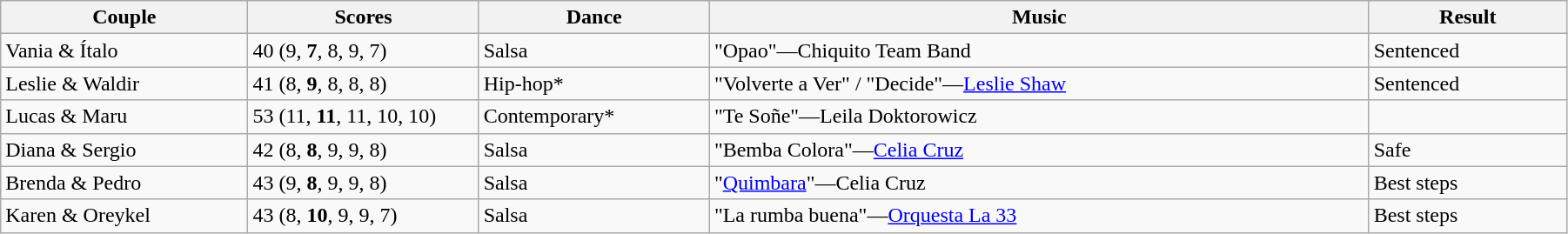<table class="wikitable sortable" style="width:95%; white-space:nowrap;">
<tr>
<th style="width:15%;">Couple</th>
<th style="width:14%;">Scores</th>
<th style="width:14%;">Dance</th>
<th style="width:40%;">Music</th>
<th style="width:12%;">Result</th>
</tr>
<tr>
<td>Vania & Ítalo</td>
<td>40 (9, <strong>7</strong>, 8, 9, 7)</td>
<td>Salsa</td>
<td>"Opao"—Chiquito Team Band</td>
<td>Sentenced</td>
</tr>
<tr>
<td>Leslie & Waldir</td>
<td>41 (8, <strong>9</strong>, 8, 8, 8)</td>
<td>Hip-hop*</td>
<td>"Volverte a Ver" / "Decide"—<a href='#'>Leslie Shaw</a></td>
<td>Sentenced</td>
</tr>
<tr>
<td>Lucas & Maru</td>
<td>53 (11, <strong>11</strong>, 11, 10, 10)</td>
<td>Contemporary*</td>
<td>"Te Soñe"—Leila Doktorowicz</td>
<td></td>
</tr>
<tr>
<td>Diana & Sergio</td>
<td>42 (8, <strong>8</strong>, 9, 9, 8)</td>
<td>Salsa</td>
<td>"Bemba Colora"—<a href='#'>Celia Cruz</a></td>
<td>Safe</td>
</tr>
<tr>
<td>Brenda & Pedro</td>
<td>43 (9, <strong>8</strong>, 9, 9, 8)</td>
<td>Salsa</td>
<td>"<a href='#'>Quimbara</a>"—Celia Cruz</td>
<td>Best steps</td>
</tr>
<tr>
<td>Karen & Oreykel</td>
<td>43 (8, <strong>10</strong>, 9, 9, 7)</td>
<td>Salsa</td>
<td>"La rumba buena"—<a href='#'>Orquesta La 33</a></td>
<td>Best steps</td>
</tr>
</table>
